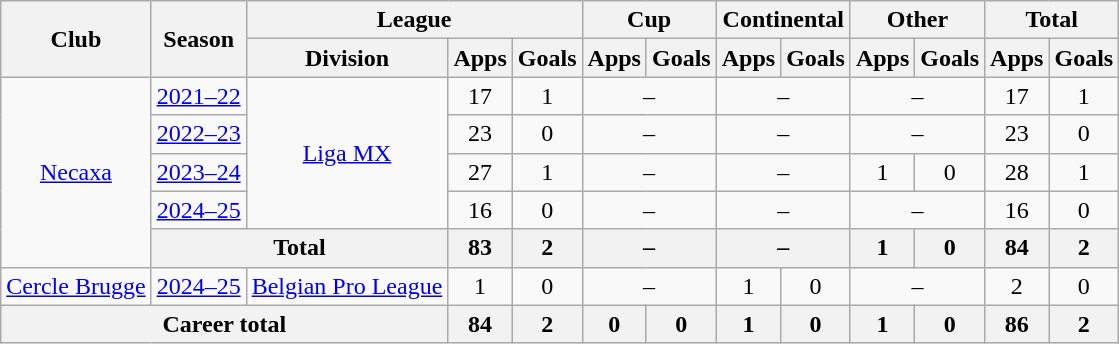<table class="wikitable" style="text-align: center">
<tr>
<th rowspan="2">Club</th>
<th rowspan="2">Season</th>
<th colspan="3">League</th>
<th colspan="2">Cup</th>
<th colspan="2">Continental</th>
<th colspan="2">Other</th>
<th colspan="2">Total</th>
</tr>
<tr>
<th>Division</th>
<th>Apps</th>
<th>Goals</th>
<th>Apps</th>
<th>Goals</th>
<th>Apps</th>
<th>Goals</th>
<th>Apps</th>
<th>Goals</th>
<th>Apps</th>
<th>Goals</th>
</tr>
<tr>
<td rowspan="5"><a href='#'>Necaxa</a></td>
<td><a href='#'>2021–22</a></td>
<td rowspan="4"><a href='#'>Liga MX</a></td>
<td>17</td>
<td>1</td>
<td colspan="2">–</td>
<td colspan="2">–</td>
<td colspan="2">–</td>
<td>17</td>
<td>1</td>
</tr>
<tr>
<td><a href='#'>2022–23</a></td>
<td>23</td>
<td>0</td>
<td colspan=2>–</td>
<td colspan=2>–</td>
<td colspan=2>–</td>
<td>23</td>
<td>0</td>
</tr>
<tr>
<td><a href='#'>2023–24</a></td>
<td>27</td>
<td>1</td>
<td colspan=2>–</td>
<td colspan=2>–</td>
<td>1</td>
<td>0</td>
<td>28</td>
<td>1</td>
</tr>
<tr>
<td><a href='#'>2024–25</a></td>
<td>16</td>
<td>0</td>
<td colspan=2>–</td>
<td colspan=2>–</td>
<td colspan=2>–</td>
<td>16</td>
<td>0</td>
</tr>
<tr>
<th colspan="2">Total</th>
<th>83</th>
<th>2</th>
<th colspan="2">–</th>
<th colspan="2">–</th>
<th>1</th>
<th>0</th>
<th>84</th>
<th>2</th>
</tr>
<tr>
<td rowspan="1"><a href='#'>Cercle Brugge</a></td>
<td><a href='#'>2024–25</a></td>
<td><a href='#'>Belgian Pro League</a></td>
<td>1</td>
<td>0</td>
<td colspan="2">–</td>
<td>1</td>
<td>0</td>
<td colspan="2">–</td>
<td>2</td>
<td>0</td>
</tr>
<tr>
<th colspan="3">Career total</th>
<th>84</th>
<th>2</th>
<th>0</th>
<th>0</th>
<th>1</th>
<th>0</th>
<th>1</th>
<th>0</th>
<th>86</th>
<th>2</th>
</tr>
</table>
